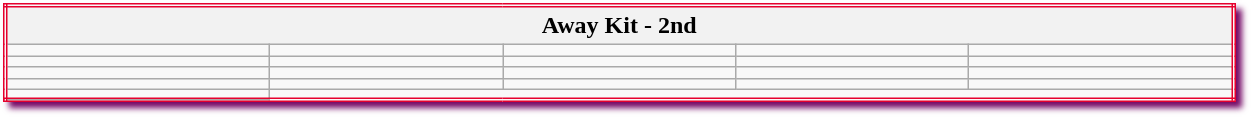<table class="wikitable mw-collapsible mw-collapsed" style="width:65%; border:double #e6002d; box-shadow: 4px 4px 4px #760a67;">
<tr>
<th colspan="5">Away Kit - 2nd</th>
</tr>
<tr>
<td></td>
<td></td>
<td></td>
<td></td>
<td></td>
</tr>
<tr>
<td></td>
<td></td>
<td></td>
<td></td>
<td></td>
</tr>
<tr>
<td></td>
<td></td>
<td></td>
<td></td>
<td></td>
</tr>
<tr>
<td></td>
<td></td>
<td></td>
<td></td>
<td></td>
</tr>
<tr>
<td></td>
</tr>
<tr>
</tr>
</table>
